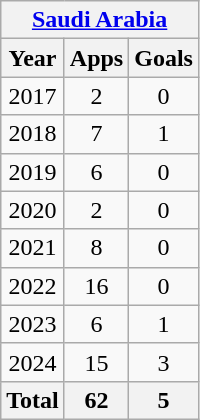<table class="wikitable" style="text-align:center">
<tr>
<th colspan=3><a href='#'>Saudi Arabia</a></th>
</tr>
<tr>
<th>Year</th>
<th>Apps</th>
<th>Goals</th>
</tr>
<tr>
<td>2017</td>
<td>2</td>
<td>0</td>
</tr>
<tr>
<td>2018</td>
<td>7</td>
<td>1</td>
</tr>
<tr>
<td>2019</td>
<td>6</td>
<td>0</td>
</tr>
<tr>
<td>2020</td>
<td>2</td>
<td>0</td>
</tr>
<tr>
<td>2021</td>
<td>8</td>
<td>0</td>
</tr>
<tr>
<td>2022</td>
<td>16</td>
<td>0</td>
</tr>
<tr>
<td>2023</td>
<td>6</td>
<td>1</td>
</tr>
<tr>
<td>2024</td>
<td>15</td>
<td>3</td>
</tr>
<tr>
<th>Total</th>
<th>62</th>
<th>5</th>
</tr>
</table>
